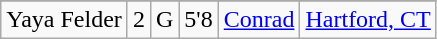<table class="wikitable sortable" border="1">
<tr align=center>
</tr>
<tr>
<td>Yaya Felder</td>
<td>2</td>
<td>G</td>
<td>5'8</td>
<td><a href='#'>Conrad</a></td>
<td><a href='#'>Hartford, CT</a></td>
</tr>
</table>
